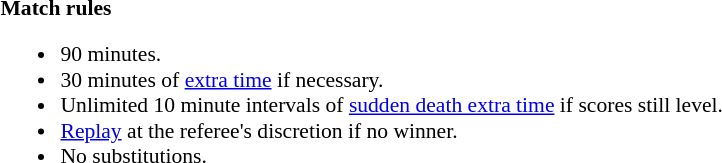<table style="width:100%; font-size:90%;">
<tr>
<td><br><strong>Match rules</strong><ul><li>90 minutes.</li><li>30 minutes of <a href='#'>extra time</a> if necessary.</li><li>Unlimited 10 minute intervals of <a href='#'>sudden death extra time</a> if scores still level.</li><li><a href='#'>Replay</a> at the referee's discretion if no winner.</li><li>No substitutions.</li></ul></td>
</tr>
</table>
